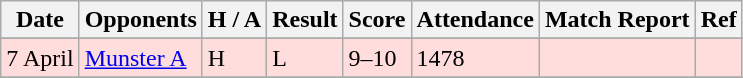<table class="wikitable" style="text-align:left">
<tr>
<th>Date</th>
<th>Opponents</th>
<th>H / A</th>
<th>Result</th>
<th>Score</th>
<th>Attendance</th>
<th>Match Report</th>
<th>Ref</th>
</tr>
<tr>
</tr>
<tr bgcolor="ffdddd">
<td>7 April</td>
<td><a href='#'>Munster A</a></td>
<td>H</td>
<td>L</td>
<td>9–10</td>
<td>1478</td>
<td></td>
<td></td>
</tr>
<tr>
</tr>
</table>
